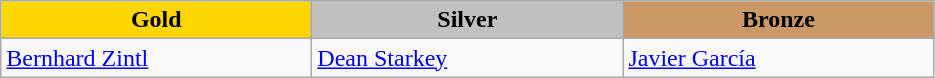<table class="wikitable" style="text-align:left">
<tr align="center">
<td width=200 bgcolor=gold><strong>Gold</strong></td>
<td width=200 bgcolor=silver><strong>Silver</strong></td>
<td width=200 bgcolor=CC9966><strong>Bronze</strong></td>
</tr>
<tr>
<td><a href='#'>Bernhard Zintl</a><br><em></em></td>
<td><a href='#'>Dean Starkey</a><br><em></em></td>
<td><a href='#'>Javier García</a><br><em></em></td>
</tr>
</table>
